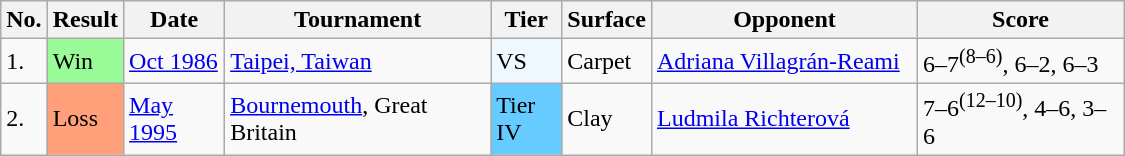<table class="sortable wikitable">
<tr>
<th style="width:20px">No.</th>
<th style="width:40px">Result</th>
<th style="width:60px">Date</th>
<th style="width:170px">Tournament</th>
<th style="width:40px">Tier</th>
<th style="width:50px">Surface</th>
<th style="width:170px">Opponent</th>
<th style="width:130px" class="unsortable">Score</th>
</tr>
<tr>
<td>1.</td>
<td style="background:#98fb98;">Win</td>
<td><a href='#'>Oct 1986</a></td>
<td><a href='#'>Taipei, Taiwan</a></td>
<td style="background:#f0f8ff;">VS</td>
<td>Carpet</td>
<td> <a href='#'>Adriana Villagrán-Reami</a></td>
<td>6–7<sup>(8–6)</sup>, 6–2, 6–3</td>
</tr>
<tr>
<td>2.</td>
<td style="background:#ffa07a;">Loss</td>
<td><a href='#'>May 1995</a></td>
<td><a href='#'>Bournemouth</a>, Great Britain</td>
<td style="background:#6cf;">Tier IV</td>
<td>Clay</td>
<td> <a href='#'>Ludmila Richterová</a></td>
<td>7–6<sup>(12–10)</sup>, 4–6, 3–6</td>
</tr>
</table>
